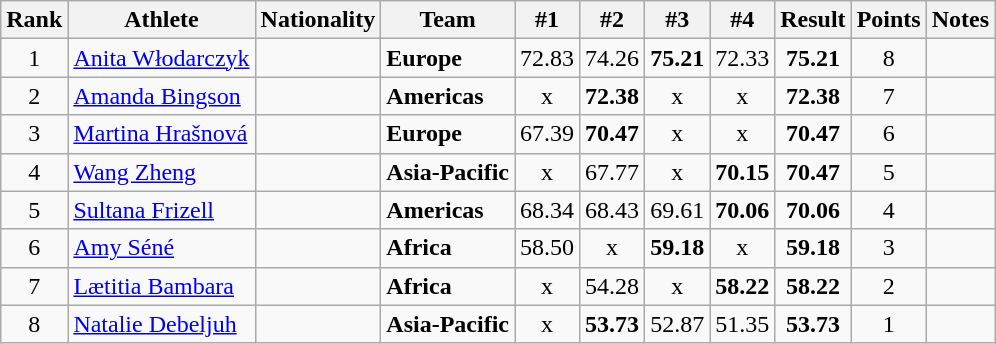<table class="wikitable sortable" style="text-align:center">
<tr>
<th>Rank</th>
<th>Athlete</th>
<th>Nationality</th>
<th>Team</th>
<th>#1</th>
<th>#2</th>
<th>#3</th>
<th>#4</th>
<th>Result</th>
<th>Points</th>
<th>Notes</th>
</tr>
<tr>
<td>1</td>
<td align="left"><a href='#'>Anita Włodarczyk</a></td>
<td align=left></td>
<td align=left><strong>Europe</strong></td>
<td>72.83</td>
<td>74.26</td>
<td><strong>75.21</strong></td>
<td>72.33</td>
<td><strong>75.21</strong></td>
<td>8</td>
<td></td>
</tr>
<tr>
<td>2</td>
<td align="left"><a href='#'>Amanda Bingson</a></td>
<td align=left></td>
<td align=left><strong>Americas</strong></td>
<td>x</td>
<td><strong>72.38</strong></td>
<td>x</td>
<td>x</td>
<td><strong>72.38</strong></td>
<td>7</td>
<td></td>
</tr>
<tr>
<td>3</td>
<td align="left"><a href='#'>Martina Hrašnová</a></td>
<td align=left></td>
<td align=left><strong>Europe</strong></td>
<td>67.39</td>
<td><strong>70.47</strong></td>
<td>x</td>
<td>x</td>
<td><strong>70.47</strong></td>
<td>6</td>
<td></td>
</tr>
<tr>
<td>4</td>
<td align="left"><a href='#'>Wang Zheng</a></td>
<td align=left></td>
<td align=left><strong>Asia-Pacific</strong></td>
<td>x</td>
<td>67.77</td>
<td>x</td>
<td><strong>70.15</strong></td>
<td><strong>70.47</strong></td>
<td>5</td>
<td></td>
</tr>
<tr>
<td>5</td>
<td align="left"><a href='#'>Sultana Frizell</a></td>
<td align=left></td>
<td align=left><strong>Americas</strong></td>
<td>68.34</td>
<td>68.43</td>
<td>69.61</td>
<td><strong>70.06</strong></td>
<td><strong>70.06</strong></td>
<td>4</td>
<td></td>
</tr>
<tr>
<td>6</td>
<td align="left"><a href='#'>Amy Séné</a></td>
<td align=left></td>
<td align=left><strong>Africa</strong></td>
<td>58.50</td>
<td>x</td>
<td><strong>59.18</strong></td>
<td>x</td>
<td><strong>59.18</strong></td>
<td>3</td>
<td></td>
</tr>
<tr>
<td>7</td>
<td align="left"><a href='#'>Lætitia Bambara</a></td>
<td align=left></td>
<td align=left><strong>Africa</strong></td>
<td>x</td>
<td>54.28</td>
<td>x</td>
<td><strong>58.22</strong></td>
<td><strong>58.22</strong></td>
<td>2</td>
<td></td>
</tr>
<tr>
<td>8</td>
<td align="left"><a href='#'>Natalie Debeljuh</a></td>
<td align=left></td>
<td align=left><strong>Asia-Pacific</strong></td>
<td>x</td>
<td><strong>53.73</strong></td>
<td>52.87</td>
<td>51.35</td>
<td><strong>53.73</strong></td>
<td>1</td>
<td></td>
</tr>
</table>
